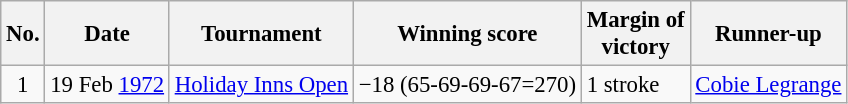<table class="wikitable" style="font-size:95%;">
<tr>
<th>No.</th>
<th>Date</th>
<th>Tournament</th>
<th>Winning score</th>
<th>Margin of<br>victory</th>
<th>Runner-up</th>
</tr>
<tr>
<td align=center>1</td>
<td align=right>19 Feb <a href='#'>1972</a></td>
<td><a href='#'>Holiday Inns Open</a></td>
<td>−18 (65-69-69-67=270)</td>
<td>1 stroke</td>
<td> <a href='#'>Cobie Legrange</a></td>
</tr>
</table>
